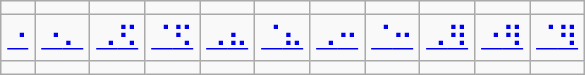<table class="wikitable noresize nowrap" style="text-align: center; font-size: larger;">
<tr>
<td></td>
<td></td>
<td></td>
<td></td>
<td></td>
<td></td>
<td></td>
<td></td>
<td></td>
<td></td>
<td></td>
</tr>
<tr>
<td><a href='#'>⠐</a></td>
<td><a href='#'>⠐</a><a href='#'>⠄</a></td>
<td><a href='#'>⠠</a><a href='#'>⠫</a></td>
<td><a href='#'>⠈</a><a href='#'>⠫</a></td>
<td><a href='#'>⠠</a><a href='#'>⠦</a></td>
<td><a href='#'>⠈</a><a href='#'>⠦</a></td>
<td><a href='#'>⠠</a><a href='#'>⠒</a></td>
<td><a href='#'>⠈</a><a href='#'>⠒</a></td>
<td><a href='#'>⠠</a><a href='#'>⠻</a></td>
<td><a href='#'>⠐</a><a href='#'>⠻</a></td>
<td><a href='#'>⠈</a><a href='#'>⠻</a></td>
</tr>
<tr>
<td></td>
<td></td>
<td></td>
<td></td>
<td></td>
<td></td>
<td></td>
<td></td>
<td></td>
<td></td>
<td></td>
</tr>
</table>
